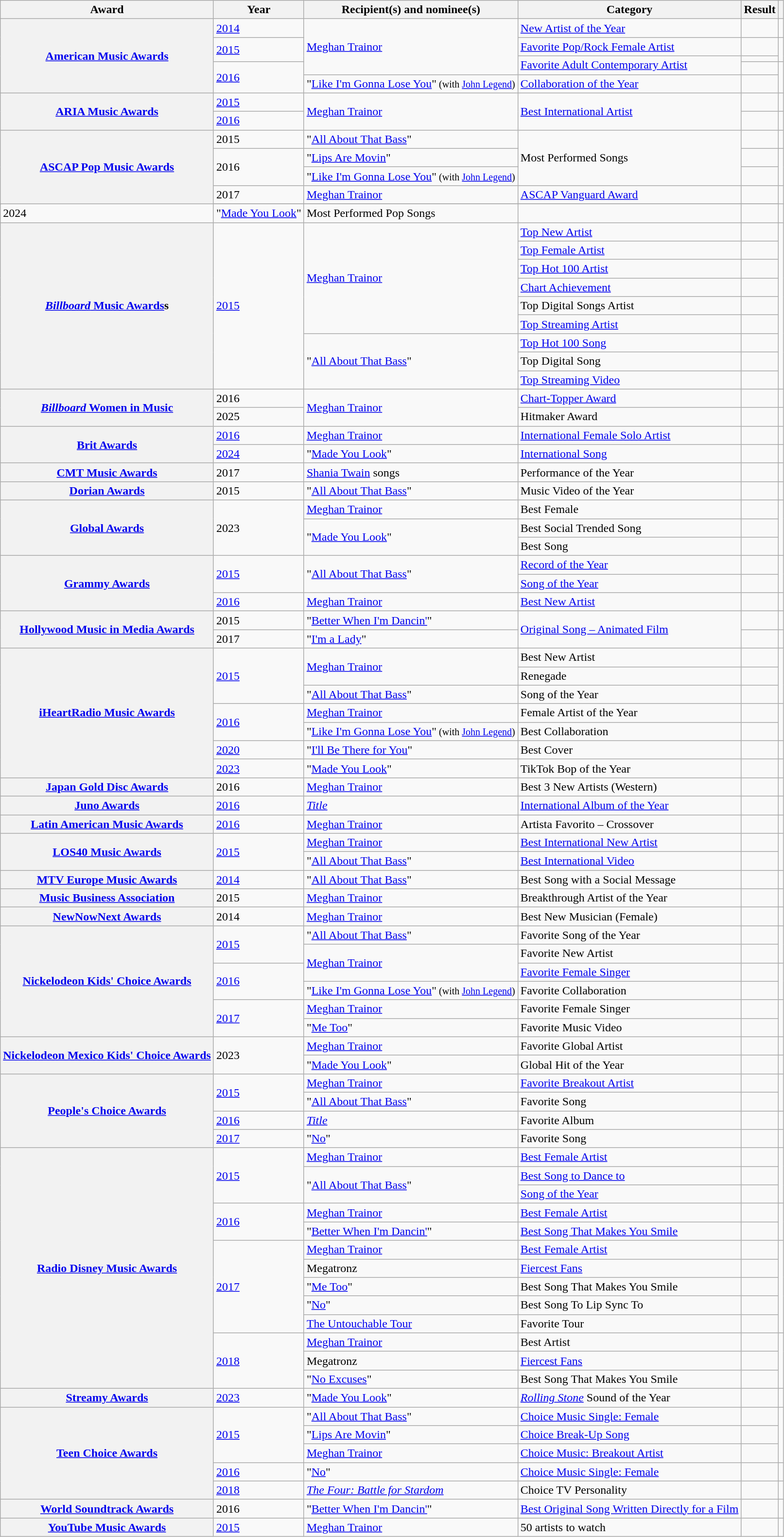<table class="wikitable sortable plainrowheaders">
<tr>
<th scope="col">Award</th>
<th scope="col">Year</th>
<th scope="col">Recipient(s) and nominee(s)</th>
<th scope="col">Category</th>
<th scope="col">Result</th>
<th scope="col" class="unsortable"></th>
</tr>
<tr>
<th scope="row" rowspan="5"><a href='#'>American Music Awards</a></th>
<td><a href='#'>2014</a></td>
<td rowspan="4"><a href='#'>Meghan Trainor</a></td>
<td><a href='#'>New Artist of the Year</a></td>
<td></td>
<td style="text-align:center;"></td>
</tr>
<tr>
<td rowspan="2"><a href='#'>2015</a></td>
<td><a href='#'>Favorite Pop/Rock Female Artist</a></td>
<td></td>
<td rowspan="2" style="text-align:center;"></td>
</tr>
<tr>
<td rowspan='2'><a href='#'>Favorite Adult Contemporary Artist</a></td>
<td></td>
</tr>
<tr>
<td rowspan="2"><a href='#'>2016</a></td>
<td></td>
<td rowspan="2" style="text-align:center;"></td>
</tr>
<tr>
<td>"<a href='#'>Like I'm Gonna Lose You</a>"<small> (with <a href='#'>John Legend</a>)</small></td>
<td><a href='#'>Collaboration of the Year</a></td>
<td></td>
</tr>
<tr>
<th scope="row" rowspan="2"><a href='#'>ARIA Music Awards</a></th>
<td><a href='#'>2015</a></td>
<td rowspan="2"><a href='#'>Meghan Trainor</a></td>
<td rowspan="2"><a href='#'>Best International Artist</a></td>
<td></td>
<td style="text-align:center;"></td>
</tr>
<tr>
<td><a href='#'>2016</a></td>
<td></td>
<td style="text-align:center;"></td>
</tr>
<tr>
<th scope="row" rowspan="5"><a href='#'>ASCAP Pop Music Awards</a></th>
<td>2015</td>
<td>"<a href='#'>All About That Bass</a>"</td>
<td rowspan=3>Most Performed Songs</td>
<td></td>
<td style="text-align:center;"></td>
</tr>
<tr>
<td rowspan="2">2016</td>
<td>"<a href='#'>Lips Are Movin</a>"</td>
<td></td>
<td style="text-align:center;" rowspan=2></td>
</tr>
<tr>
<td>"<a href='#'>Like I'm Gonna Lose You</a>"<small> (with <a href='#'>John Legend</a>)</small></td>
<td></td>
</tr>
<tr>
<td>2017</td>
<td><a href='#'>Meghan Trainor</a></td>
<td><a href='#'>ASCAP Vanguard Award</a></td>
<td></td>
<td style="text-align:center;"></td>
</tr>
<tr>
</tr>
<tr>
<td>2024</td>
<td>"<a href='#'>Made You Look</a>"</td>
<td>Most Performed Pop Songs</td>
<td></td>
<td align="center"></td>
</tr>
<tr>
<th scope="row" rowspan="9"><a href='#'><em>Billboard</em> Music Awards</a>s</th>
<td rowspan="9"><a href='#'>2015</a></td>
<td rowspan="6"><a href='#'>Meghan Trainor</a></td>
<td><a href='#'>Top New Artist</a></td>
<td></td>
<td style="text-align:center;" rowspan="9"></td>
</tr>
<tr>
<td><a href='#'>Top Female Artist</a></td>
<td></td>
</tr>
<tr>
<td><a href='#'>Top Hot 100 Artist</a></td>
<td></td>
</tr>
<tr>
<td><a href='#'>Chart Achievement</a></td>
<td></td>
</tr>
<tr>
<td>Top Digital Songs Artist</td>
<td></td>
</tr>
<tr>
<td><a href='#'>Top Streaming Artist</a></td>
<td></td>
</tr>
<tr>
<td rowspan="3">"<a href='#'>All About That Bass</a>"</td>
<td><a href='#'>Top Hot 100 Song</a></td>
<td></td>
</tr>
<tr>
<td>Top Digital Song</td>
<td></td>
</tr>
<tr>
<td><a href='#'>Top Streaming Video</a></td>
<td></td>
</tr>
<tr>
<th scope="row" rowspan="2"><a href='#'><em>Billboard</em> Women in Music</a></th>
<td>2016</td>
<td rowspan="2"><a href='#'>Meghan Trainor</a></td>
<td><a href='#'>Chart-Topper Award</a></td>
<td></td>
<td style="text-align:center;"></td>
</tr>
<tr>
<td>2025</td>
<td>Hitmaker Award</td>
<td></td>
<td style="text-align:center;"></td>
</tr>
<tr>
<th scope="row" rowspan="2"><a href='#'>Brit Awards</a></th>
<td><a href='#'>2016</a></td>
<td><a href='#'>Meghan Trainor</a></td>
<td><a href='#'>International Female Solo Artist</a></td>
<td></td>
<td style="text-align:center;"></td>
</tr>
<tr>
<td><a href='#'>2024</a></td>
<td>"<a href='#'>Made You Look</a>"</td>
<td><a href='#'>International Song</a></td>
<td></td>
<td style="text-align:center;"></td>
</tr>
<tr>
<th scope="row"><a href='#'>CMT Music Awards</a></th>
<td>2017</td>
<td><a href='#'>Shania Twain</a> songs</td>
<td>Performance of the Year</td>
<td></td>
<td style="text-align:center;"></td>
</tr>
<tr>
<th scope="row"><a href='#'>Dorian Awards</a></th>
<td>2015</td>
<td>"<a href='#'>All About That Bass</a>"</td>
<td>Music Video of the Year</td>
<td></td>
<td style="text-align:center;"></td>
</tr>
<tr>
<th scope="row" rowspan="3"><a href='#'>Global Awards</a></th>
<td rowspan="3">2023</td>
<td><a href='#'>Meghan Trainor</a></td>
<td>Best Female</td>
<td></td>
<td rowspan="3" style="text-align:center;"></td>
</tr>
<tr>
<td rowspan="2">"<a href='#'>Made You Look</a>"</td>
<td>Best Social Trended Song</td>
<td></td>
</tr>
<tr>
<td>Best Song</td>
<td></td>
</tr>
<tr>
<th scope="row" rowspan="3"><a href='#'>Grammy Awards</a></th>
<td rowspan="2"><a href='#'>2015</a></td>
<td rowspan="2">"<a href='#'>All About That Bass</a>"</td>
<td><a href='#'>Record of the Year</a></td>
<td></td>
<td rowspan="2" style="text-align:center;"></td>
</tr>
<tr>
<td><a href='#'>Song of the Year</a></td>
<td></td>
</tr>
<tr>
<td><a href='#'>2016</a></td>
<td><a href='#'>Meghan Trainor</a></td>
<td><a href='#'>Best New Artist</a></td>
<td></td>
<td style="text-align:center;"></td>
</tr>
<tr>
<th scope="row" rowspan="2"><a href='#'>Hollywood Music in Media Awards</a></th>
<td>2015</td>
<td>"<a href='#'>Better When I'm Dancin'</a>"</td>
<td rowspan="2"><a href='#'>Original Song – Animated Film</a></td>
<td></td>
<td rowspan="1" style="text-align:center;"></td>
</tr>
<tr>
<td>2017</td>
<td>"<a href='#'>I'm a Lady</a>"</td>
<td></td>
<td rowspan="1" style="text-align:center;"></td>
</tr>
<tr>
<th rowspan="7" scope="row"><a href='#'>iHeartRadio Music Awards</a></th>
<td rowspan="3"><a href='#'>2015</a></td>
<td rowspan="2"><a href='#'>Meghan Trainor</a></td>
<td>Best New Artist</td>
<td></td>
<td rowspan="3" style="text-align:center;"></td>
</tr>
<tr>
<td>Renegade</td>
<td></td>
</tr>
<tr>
<td>"<a href='#'>All About That Bass</a>"</td>
<td>Song of the Year</td>
<td></td>
</tr>
<tr>
<td rowspan="2"><a href='#'>2016</a></td>
<td><a href='#'>Meghan Trainor</a></td>
<td>Female Artist of the Year</td>
<td></td>
<td rowspan="2" style="text-align:center;"></td>
</tr>
<tr>
<td>"<a href='#'>Like I'm Gonna Lose You</a>"<small> (with <a href='#'>John Legend</a>)</small></td>
<td>Best Collaboration</td>
<td></td>
</tr>
<tr>
<td><a href='#'>2020</a></td>
<td>"<a href='#'>I'll Be There for You</a>"</td>
<td>Best Cover</td>
<td></td>
<td style="text-align:center;"></td>
</tr>
<tr>
<td><a href='#'>2023</a></td>
<td>"<a href='#'>Made You Look</a>"</td>
<td>TikTok Bop of the Year</td>
<td></td>
<td style="text-align:center;"></td>
</tr>
<tr>
<th scope="row"><a href='#'>Japan Gold Disc Awards</a></th>
<td>2016</td>
<td><a href='#'>Meghan Trainor</a></td>
<td>Best 3 New Artists (Western)</td>
<td></td>
<td style="text-align:center;"></td>
</tr>
<tr>
<th scope="row"><a href='#'>Juno Awards</a></th>
<td><a href='#'>2016</a></td>
<td><em><a href='#'>Title</a></em></td>
<td><a href='#'>International Album of the Year</a></td>
<td></td>
<td style="text-align:center;"></td>
</tr>
<tr>
<th scope="row"><a href='#'>Latin American Music Awards</a></th>
<td><a href='#'>2016</a></td>
<td><a href='#'>Meghan Trainor</a></td>
<td>Artista Favorito – Crossover</td>
<td></td>
<td style="text-align:center;"></td>
</tr>
<tr>
<th scope="row" rowspan="2"><a href='#'>LOS40 Music Awards</a></th>
<td rowspan="2"><a href='#'>2015</a></td>
<td><a href='#'>Meghan Trainor</a></td>
<td><a href='#'>Best International New Artist</a></td>
<td></td>
<td rowspan="2" style="text-align:center;"></td>
</tr>
<tr>
<td>"<a href='#'>All About That Bass</a>"</td>
<td><a href='#'>Best International Video</a></td>
<td></td>
</tr>
<tr>
<th scope="row"><a href='#'>MTV Europe Music Awards</a></th>
<td><a href='#'>2014</a></td>
<td>"<a href='#'>All About That Bass</a>"</td>
<td>Best Song with a Social Message</td>
<td></td>
<td style="text-align:center;"></td>
</tr>
<tr>
<th scope="row"><a href='#'>Music Business Association</a></th>
<td>2015</td>
<td><a href='#'>Meghan Trainor</a></td>
<td>Breakthrough Artist of the Year</td>
<td></td>
<td style="text-align:center;"></td>
</tr>
<tr>
<th scope="row"><a href='#'>NewNowNext Awards</a></th>
<td>2014</td>
<td><a href='#'>Meghan Trainor</a></td>
<td>Best New Musician (Female)</td>
<td></td>
<td style="text-align:center;"></td>
</tr>
<tr>
<th scope="row" rowspan="6"><a href='#'>Nickelodeon Kids' Choice Awards</a></th>
<td rowspan="2"><a href='#'>2015</a></td>
<td>"<a href='#'>All About That Bass</a>"</td>
<td>Favorite Song of the Year</td>
<td></td>
<td rowspan="2" style="text-align:center;"></td>
</tr>
<tr>
<td rowspan=2><a href='#'>Meghan Trainor</a></td>
<td>Favorite New Artist</td>
<td></td>
</tr>
<tr>
<td rowspan="2"><a href='#'>2016</a></td>
<td><a href='#'>Favorite Female Singer</a></td>
<td></td>
<td rowspan="2" style="text-align:center;"></td>
</tr>
<tr>
<td>"<a href='#'>Like I'm Gonna Lose You</a>"<small> (with <a href='#'>John Legend</a>)</small></td>
<td>Favorite Collaboration</td>
<td></td>
</tr>
<tr>
<td rowspan="2"><a href='#'>2017</a></td>
<td><a href='#'>Meghan Trainor</a></td>
<td>Favorite Female Singer</td>
<td></td>
<td rowspan="2" style="text-align:center;"></td>
</tr>
<tr>
<td>"<a href='#'>Me Too</a>"</td>
<td>Favorite Music Video</td>
<td></td>
</tr>
<tr>
<th scope="row" rowspan="2"><a href='#'>Nickelodeon Mexico Kids' Choice Awards</a></th>
<td rowspan="2">2023</td>
<td><a href='#'>Meghan Trainor</a></td>
<td>Favorite Global Artist</td>
<td></td>
<td style="text-align:center;"></td>
</tr>
<tr>
<td>"<a href='#'>Made You Look</a>"</td>
<td>Global Hit of the Year</td>
<td></td>
<td style="text-align:center;"></td>
</tr>
<tr>
<th scope="row" rowspan="4"><a href='#'>People's Choice Awards</a></th>
<td rowspan="2"><a href='#'>2015</a></td>
<td><a href='#'>Meghan Trainor</a></td>
<td><a href='#'>Favorite Breakout Artist</a></td>
<td></td>
<td rowspan="2" style="text-align:center;"></td>
</tr>
<tr>
<td>"<a href='#'>All About That Bass</a>"</td>
<td>Favorite Song</td>
<td></td>
</tr>
<tr>
<td><a href='#'>2016</a></td>
<td><em><a href='#'>Title</a></em></td>
<td>Favorite Album</td>
<td></td>
<td style="text-align:center;"></td>
</tr>
<tr>
<td><a href='#'>2017</a></td>
<td>"<a href='#'>No</a>"</td>
<td>Favorite Song</td>
<td></td>
<td style="text-align:center;"></td>
</tr>
<tr>
<th scope="row" rowspan="13"><a href='#'>Radio Disney Music Awards</a></th>
<td rowspan="3"><a href='#'>2015</a></td>
<td><a href='#'>Meghan Trainor</a></td>
<td><a href='#'>Best Female Artist</a></td>
<td></td>
<td style="text-align:center;" rowspan="3"></td>
</tr>
<tr>
<td rowspan="2">"<a href='#'>All About That Bass</a>"</td>
<td><a href='#'>Best Song to Dance to</a></td>
<td></td>
</tr>
<tr>
<td><a href='#'>Song of the Year</a></td>
<td></td>
</tr>
<tr>
<td rowspan="2"><a href='#'>2016</a></td>
<td><a href='#'>Meghan Trainor</a></td>
<td><a href='#'>Best Female Artist</a></td>
<td></td>
<td style="text-align:center;" rowspan="2"></td>
</tr>
<tr>
<td>"<a href='#'>Better When I'm Dancin'</a>"</td>
<td><a href='#'>Best Song That Makes You Smile</a></td>
<td></td>
</tr>
<tr>
<td rowspan="5"><a href='#'>2017</a></td>
<td><a href='#'>Meghan Trainor</a></td>
<td><a href='#'>Best Female Artist</a></td>
<td></td>
<td style="text-align:center;" rowspan="5"></td>
</tr>
<tr>
<td>Megatronz</td>
<td><a href='#'>Fiercest Fans</a></td>
<td></td>
</tr>
<tr>
<td>"<a href='#'>Me Too</a>"</td>
<td>Best Song That Makes You Smile</td>
<td></td>
</tr>
<tr>
<td>"<a href='#'>No</a>"</td>
<td>Best Song To Lip Sync To</td>
<td></td>
</tr>
<tr>
<td><a href='#'>The Untouchable Tour</a></td>
<td>Favorite Tour</td>
<td></td>
</tr>
<tr>
<td rowspan="3"><a href='#'>2018</a></td>
<td><a href='#'>Meghan Trainor</a></td>
<td>Best Artist</td>
<td></td>
<td style="text-align:center;" rowspan="3"></td>
</tr>
<tr>
<td>Megatronz</td>
<td><a href='#'>Fiercest Fans</a></td>
<td></td>
</tr>
<tr>
<td>"<a href='#'>No Excuses</a>"</td>
<td>Best Song That Makes You Smile</td>
<td></td>
</tr>
<tr>
<th scope="row"><a href='#'>Streamy Awards</a></th>
<td><a href='#'>2023</a></td>
<td>"<a href='#'>Made You Look</a>"</td>
<td><em><a href='#'>Rolling Stone</a></em> Sound of the Year</td>
<td></td>
<td style="text-align:center;"></td>
</tr>
<tr>
<th scope="row" rowspan="5"><a href='#'>Teen Choice Awards</a></th>
<td rowspan="3"><a href='#'>2015</a></td>
<td>"<a href='#'>All About That Bass</a>"</td>
<td><a href='#'>Choice Music Single: Female</a></td>
<td></td>
<td style="text-align:center;" rowspan="3"></td>
</tr>
<tr>
<td>"<a href='#'>Lips Are Movin</a>"</td>
<td><a href='#'>Choice Break-Up Song</a></td>
<td></td>
</tr>
<tr>
<td><a href='#'>Meghan Trainor</a></td>
<td><a href='#'>Choice Music: Breakout Artist</a></td>
<td></td>
</tr>
<tr>
<td><a href='#'>2016</a></td>
<td>"<a href='#'>No</a>"</td>
<td><a href='#'>Choice Music Single: Female</a></td>
<td></td>
<td style="text-align:center;" rowspan="1"></td>
</tr>
<tr>
<td><a href='#'>2018</a></td>
<td><em><a href='#'>The Four: Battle for Stardom</a></em></td>
<td>Choice TV Personality</td>
<td></td>
<td style="text-align:center;" rowspan="1"></td>
</tr>
<tr>
<th scope="row"><a href='#'>World Soundtrack Awards</a></th>
<td>2016</td>
<td>"<a href='#'>Better When I'm Dancin'</a>"</td>
<td><a href='#'>Best Original Song Written Directly for a Film</a></td>
<td></td>
<td style="text-align:center;"></td>
</tr>
<tr>
<th scope="row"><a href='#'>YouTube Music Awards</a></th>
<td><a href='#'>2015</a></td>
<td><a href='#'>Meghan Trainor</a></td>
<td>50 artists to watch</td>
<td></td>
<td style="text-align:center;"></td>
</tr>
</table>
